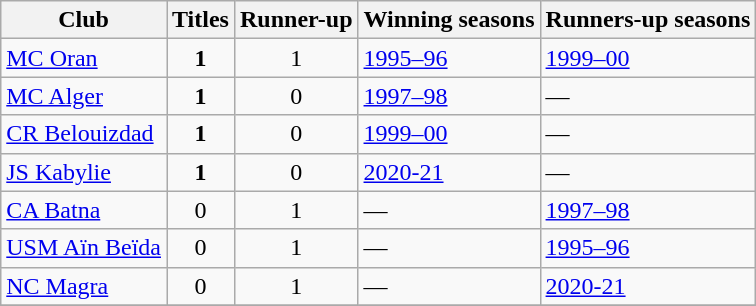<table class="wikitable">
<tr>
<th>Club</th>
<th>Titles</th>
<th>Runner-up</th>
<th>Winning seasons</th>
<th>Runners-up seasons</th>
</tr>
<tr>
<td><a href='#'>MC Oran</a></td>
<td align=center><strong>1</strong></td>
<td align=center>1</td>
<td><a href='#'>1995–96</a></td>
<td><a href='#'>1999–00</a></td>
</tr>
<tr>
<td><a href='#'>MC Alger</a></td>
<td align=center><strong>1</strong></td>
<td align=center>0</td>
<td><a href='#'>1997–98</a></td>
<td>—</td>
</tr>
<tr>
<td><a href='#'>CR Belouizdad</a></td>
<td align=center><strong>1</strong></td>
<td align=center>0</td>
<td><a href='#'>1999–00</a></td>
<td>—</td>
</tr>
<tr>
<td><a href='#'>JS Kabylie</a></td>
<td align=center><strong>1</strong></td>
<td align=center>0</td>
<td><a href='#'>2020-21</a></td>
<td>—</td>
</tr>
<tr>
<td><a href='#'>CA Batna</a></td>
<td align=center>0</td>
<td align=center>1</td>
<td>—</td>
<td><a href='#'>1997–98</a></td>
</tr>
<tr>
<td><a href='#'>USM Aïn Beïda</a></td>
<td align=center>0</td>
<td align=center>1</td>
<td>—</td>
<td><a href='#'>1995–96</a></td>
</tr>
<tr>
<td><a href='#'>NC Magra</a></td>
<td align=center>0</td>
<td align=center>1</td>
<td>—</td>
<td><a href='#'>2020-21</a></td>
</tr>
<tr>
</tr>
</table>
